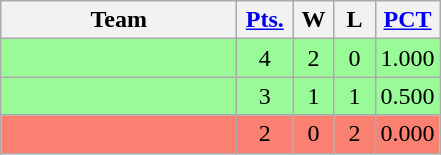<table class=wikitable>
<tr align=center>
<th width=150px>Team</th>
<th width=30px><a href='#'>Pts.</a></th>
<th width=20px>W</th>
<th width=20px>L</th>
<th><a href='#'>PCT</a></th>
</tr>
<tr align=center bgcolor="#98fb98">
<td align=left></td>
<td>4</td>
<td>2</td>
<td>0</td>
<td>1.000</td>
</tr>
<tr align=center bgcolor="#98fb98">
<td align=left></td>
<td>3</td>
<td>1</td>
<td>1</td>
<td>0.500</td>
</tr>
<tr align=center bgcolor="salmon">
<td align=left></td>
<td>2</td>
<td>0</td>
<td>2</td>
<td>0.000</td>
</tr>
</table>
